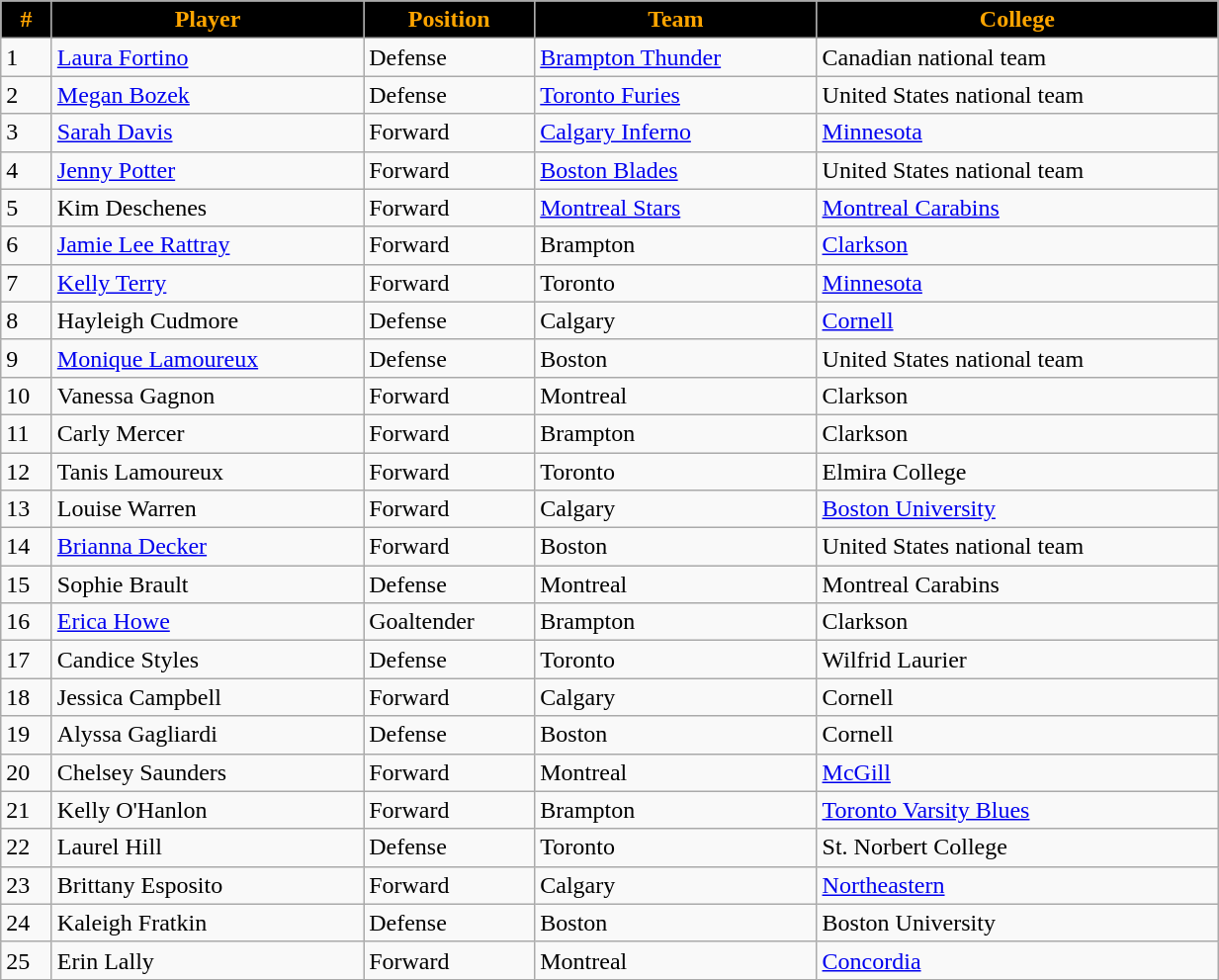<table class="wikitable" width="65%">
<tr align="center"  style="background:black;color:orange;">
<td><strong>#</strong></td>
<td><strong>Player</strong></td>
<td><strong>Position</strong></td>
<td><strong>Team</strong></td>
<td><strong>College</strong></td>
</tr>
<tr>
<td>1</td>
<td><a href='#'>Laura Fortino</a></td>
<td>Defense</td>
<td><a href='#'>Brampton Thunder</a></td>
<td>Canadian national team</td>
</tr>
<tr>
<td>2</td>
<td><a href='#'>Megan Bozek</a></td>
<td>Defense</td>
<td><a href='#'>Toronto Furies</a></td>
<td>United States national team</td>
</tr>
<tr>
<td>3</td>
<td><a href='#'>Sarah Davis</a></td>
<td>Forward</td>
<td><a href='#'>Calgary Inferno</a></td>
<td><a href='#'>Minnesota</a></td>
</tr>
<tr>
<td>4</td>
<td><a href='#'>Jenny Potter</a></td>
<td>Forward</td>
<td><a href='#'>Boston Blades</a></td>
<td>United States national team</td>
</tr>
<tr>
<td>5</td>
<td>Kim Deschenes</td>
<td>Forward</td>
<td><a href='#'>Montreal Stars</a></td>
<td><a href='#'>Montreal Carabins</a></td>
</tr>
<tr>
<td>6</td>
<td><a href='#'>Jamie Lee Rattray</a></td>
<td>Forward</td>
<td>Brampton</td>
<td><a href='#'>Clarkson</a></td>
</tr>
<tr>
<td>7</td>
<td><a href='#'>Kelly Terry</a></td>
<td>Forward</td>
<td>Toronto</td>
<td><a href='#'>Minnesota</a></td>
</tr>
<tr>
<td>8</td>
<td>Hayleigh Cudmore</td>
<td>Defense</td>
<td>Calgary</td>
<td><a href='#'>Cornell</a></td>
</tr>
<tr>
<td>9</td>
<td><a href='#'>Monique Lamoureux</a></td>
<td>Defense</td>
<td>Boston</td>
<td>United States national team</td>
</tr>
<tr>
<td>10</td>
<td>Vanessa Gagnon</td>
<td>Forward</td>
<td>Montreal</td>
<td>Clarkson</td>
</tr>
<tr>
<td>11</td>
<td>Carly Mercer</td>
<td>Forward</td>
<td>Brampton</td>
<td>Clarkson</td>
</tr>
<tr>
<td>12</td>
<td>Tanis Lamoureux</td>
<td>Forward</td>
<td>Toronto</td>
<td>Elmira College</td>
</tr>
<tr>
<td>13</td>
<td>Louise Warren</td>
<td>Forward</td>
<td>Calgary</td>
<td><a href='#'>Boston University</a></td>
</tr>
<tr>
<td>14</td>
<td><a href='#'>Brianna Decker</a></td>
<td>Forward</td>
<td>Boston</td>
<td>United States national team</td>
</tr>
<tr>
<td>15</td>
<td>Sophie Brault</td>
<td>Defense</td>
<td>Montreal</td>
<td>Montreal Carabins</td>
</tr>
<tr>
<td>16</td>
<td><a href='#'>Erica Howe</a></td>
<td>Goaltender</td>
<td>Brampton</td>
<td>Clarkson</td>
</tr>
<tr>
<td>17</td>
<td>Candice Styles</td>
<td>Defense</td>
<td>Toronto</td>
<td>Wilfrid Laurier</td>
</tr>
<tr>
<td>18</td>
<td>Jessica Campbell</td>
<td>Forward</td>
<td>Calgary</td>
<td>Cornell</td>
</tr>
<tr>
<td>19</td>
<td>Alyssa Gagliardi</td>
<td>Defense</td>
<td>Boston</td>
<td>Cornell</td>
</tr>
<tr>
<td>20</td>
<td>Chelsey Saunders</td>
<td>Forward</td>
<td>Montreal</td>
<td><a href='#'>McGill</a></td>
</tr>
<tr>
<td>21</td>
<td>Kelly O'Hanlon</td>
<td>Forward</td>
<td>Brampton</td>
<td><a href='#'>Toronto Varsity Blues</a></td>
</tr>
<tr>
<td>22</td>
<td>Laurel Hill</td>
<td>Defense</td>
<td>Toronto</td>
<td>St. Norbert College</td>
</tr>
<tr>
<td>23</td>
<td>Brittany Esposito</td>
<td>Forward</td>
<td>Calgary</td>
<td><a href='#'>Northeastern</a></td>
</tr>
<tr>
<td>24</td>
<td>Kaleigh Fratkin</td>
<td>Defense</td>
<td>Boston</td>
<td>Boston University</td>
</tr>
<tr>
<td>25</td>
<td>Erin Lally</td>
<td>Forward</td>
<td>Montreal</td>
<td><a href='#'>Concordia</a></td>
</tr>
</table>
